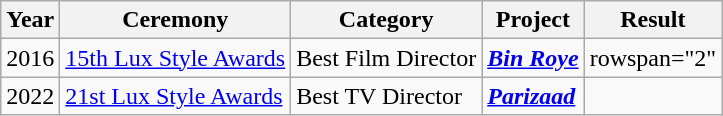<table class="wikitable style">
<tr>
<th>Year</th>
<th>Ceremony</th>
<th>Category</th>
<th>Project</th>
<th>Result</th>
</tr>
<tr>
<td>2016</td>
<td><a href='#'>15th Lux Style Awards</a></td>
<td>Best Film Director</td>
<td><strong><em><a href='#'>Bin Roye</a></em></strong></td>
<td>rowspan="2" </td>
</tr>
<tr>
<td>2022</td>
<td><a href='#'>21st Lux Style Awards</a></td>
<td>Best TV Director</td>
<td><strong><em><a href='#'>Parizaad</a></em></strong></td>
</tr>
</table>
